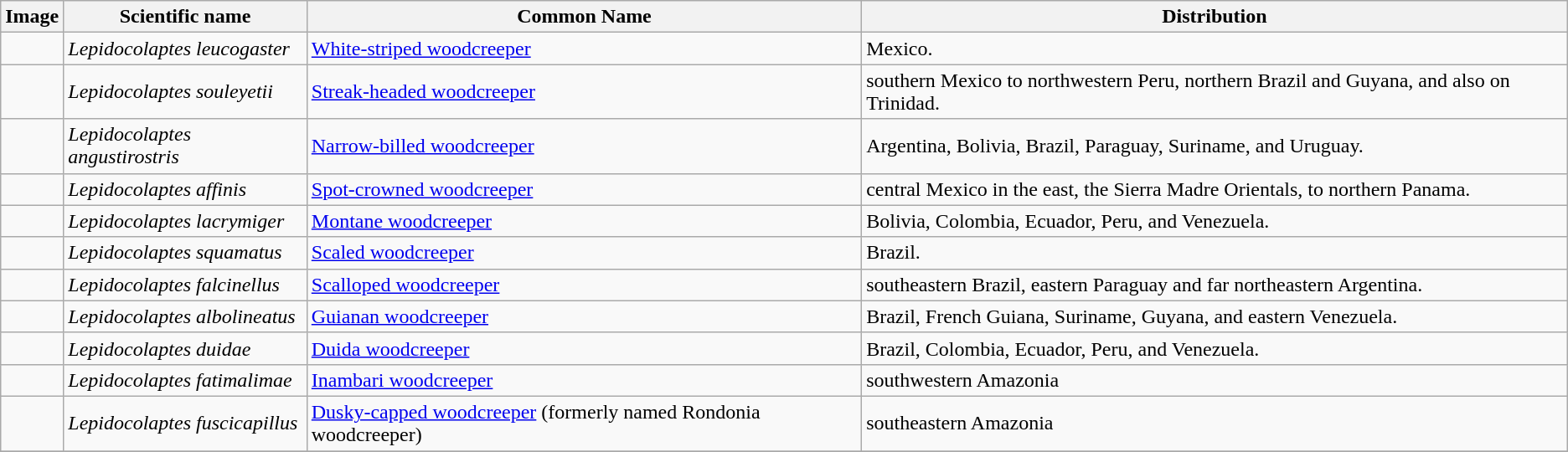<table class="wikitable">
<tr>
<th>Image</th>
<th>Scientific name</th>
<th>Common Name</th>
<th>Distribution</th>
</tr>
<tr>
<td></td>
<td><em>Lepidocolaptes leucogaster</em></td>
<td><a href='#'>White-striped woodcreeper</a></td>
<td>Mexico.</td>
</tr>
<tr>
<td></td>
<td><em>Lepidocolaptes souleyetii</em></td>
<td><a href='#'>Streak-headed woodcreeper</a></td>
<td>southern Mexico to northwestern Peru, northern Brazil and Guyana, and also on Trinidad.</td>
</tr>
<tr>
<td></td>
<td><em>Lepidocolaptes angustirostris</em></td>
<td><a href='#'>Narrow-billed woodcreeper</a></td>
<td>Argentina, Bolivia, Brazil, Paraguay, Suriname, and Uruguay.</td>
</tr>
<tr>
<td></td>
<td><em>Lepidocolaptes affinis</em></td>
<td><a href='#'>Spot-crowned woodcreeper</a></td>
<td>central Mexico in the east, the Sierra Madre Orientals, to northern Panama.</td>
</tr>
<tr>
<td></td>
<td><em>Lepidocolaptes lacrymiger</em></td>
<td><a href='#'>Montane woodcreeper</a></td>
<td>Bolivia, Colombia, Ecuador, Peru, and Venezuela.</td>
</tr>
<tr>
<td></td>
<td><em>Lepidocolaptes squamatus</em></td>
<td><a href='#'>Scaled woodcreeper</a></td>
<td>Brazil.</td>
</tr>
<tr>
<td></td>
<td><em>Lepidocolaptes falcinellus</em></td>
<td><a href='#'>Scalloped woodcreeper</a></td>
<td>southeastern Brazil, eastern Paraguay and far northeastern Argentina.</td>
</tr>
<tr>
<td></td>
<td><em>Lepidocolaptes albolineatus</em></td>
<td><a href='#'>Guianan woodcreeper</a></td>
<td>Brazil, French Guiana, Suriname, Guyana, and eastern Venezuela.</td>
</tr>
<tr>
<td></td>
<td><em>Lepidocolaptes duidae</em></td>
<td><a href='#'>Duida woodcreeper</a></td>
<td>Brazil, Colombia, Ecuador, Peru, and Venezuela.</td>
</tr>
<tr>
<td></td>
<td><em>Lepidocolaptes fatimalimae</em></td>
<td><a href='#'>Inambari woodcreeper</a></td>
<td>southwestern Amazonia</td>
</tr>
<tr>
<td></td>
<td><em>Lepidocolaptes fuscicapillus</em></td>
<td><a href='#'>Dusky-capped woodcreeper</a> (formerly named Rondonia woodcreeper)</td>
<td>southeastern Amazonia</td>
</tr>
<tr>
</tr>
</table>
